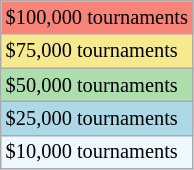<table class="wikitable" style="font-size:85%">
<tr style="background:#f88379;">
<td>$100,000 tournaments</td>
</tr>
<tr style="background:#f7e98e;">
<td>$75,000 tournaments</td>
</tr>
<tr style="background:#addfad;">
<td>$50,000 tournaments</td>
</tr>
<tr style="background:lightblue;">
<td>$25,000 tournaments</td>
</tr>
<tr style="background:#f0f8ff;">
<td>$10,000 tournaments</td>
</tr>
</table>
